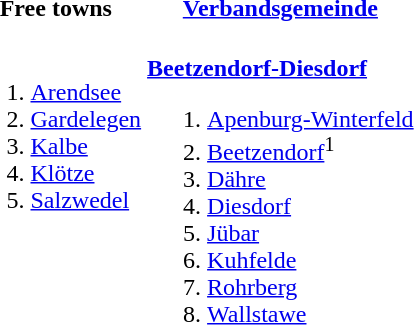<table>
<tr ---->
<th>Free towns</th>
<th><a href='#'>Verbandsgemeinde</a></th>
</tr>
<tr>
<td valign=top><br><ol><li><a href='#'>Arendsee</a></li><li><a href='#'>Gardelegen</a></li><li><a href='#'>Kalbe</a></li><li><a href='#'>Klötze</a></li><li><a href='#'>Salzwedel</a></li></ol></td>
<td><br><strong><a href='#'>Beetzendorf-Diesdorf</a></strong><ol><li><a href='#'>Apenburg-Winterfeld</a></li><li><a href='#'>Beetzendorf</a><sup>1</sup></li><li><a href='#'>Dähre</a></li><li><a href='#'>Diesdorf</a></li><li><a href='#'>Jübar</a></li><li><a href='#'>Kuhfelde</a></li><li><a href='#'>Rohrberg</a></li><li><a href='#'>Wallstawe</a></li></ol></td>
</tr>
</table>
